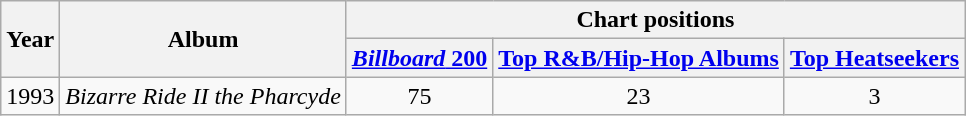<table class="wikitable">
<tr>
<th rowspan="2">Year</th>
<th rowspan="2">Album</th>
<th colspan="3">Chart positions</th>
</tr>
<tr>
<th><a href='#'><em>Billboard</em> 200</a></th>
<th><a href='#'>Top R&B/Hip-Hop Albums</a></th>
<th><a href='#'>Top Heatseekers</a></th>
</tr>
<tr>
<td>1993</td>
<td><em>Bizarre Ride II the Pharcyde</em></td>
<td style="text-align:center;">75</td>
<td style="text-align:center;">23</td>
<td style="text-align:center;">3</td>
</tr>
</table>
